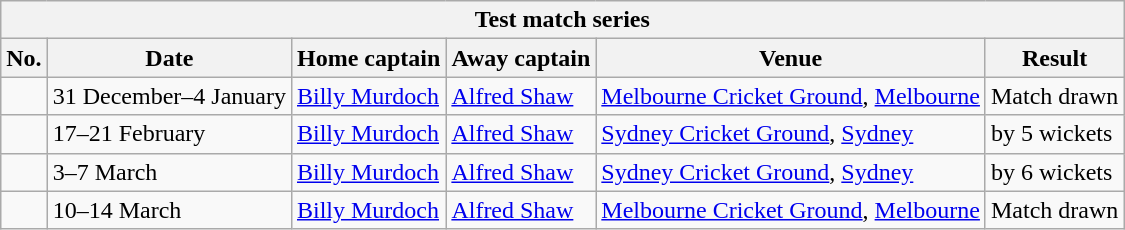<table class="wikitable">
<tr>
<th colspan="9">Test match series</th>
</tr>
<tr>
<th>No.</th>
<th>Date</th>
<th>Home captain</th>
<th>Away captain</th>
<th>Venue</th>
<th>Result</th>
</tr>
<tr>
<td></td>
<td>31 December–4 January</td>
<td><a href='#'>Billy Murdoch</a></td>
<td><a href='#'>Alfred Shaw</a></td>
<td><a href='#'>Melbourne Cricket Ground</a>, <a href='#'>Melbourne</a></td>
<td>Match drawn</td>
</tr>
<tr>
<td></td>
<td>17–21 February</td>
<td><a href='#'>Billy Murdoch</a></td>
<td><a href='#'>Alfred Shaw</a></td>
<td><a href='#'>Sydney Cricket Ground</a>, <a href='#'>Sydney</a></td>
<td> by 5 wickets</td>
</tr>
<tr>
<td></td>
<td>3–7 March</td>
<td><a href='#'>Billy Murdoch</a></td>
<td><a href='#'>Alfred Shaw</a></td>
<td><a href='#'>Sydney Cricket Ground</a>, <a href='#'>Sydney</a></td>
<td> by 6 wickets</td>
</tr>
<tr>
<td></td>
<td>10–14 March</td>
<td><a href='#'>Billy Murdoch</a></td>
<td><a href='#'>Alfred Shaw</a></td>
<td><a href='#'>Melbourne Cricket Ground</a>, <a href='#'>Melbourne</a></td>
<td>Match drawn</td>
</tr>
</table>
